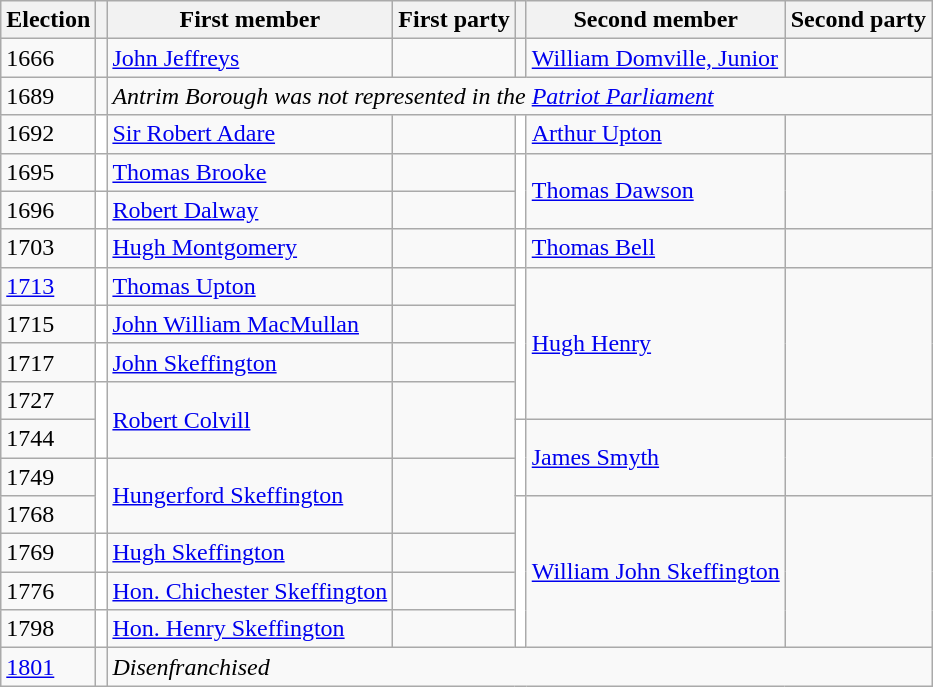<table class="wikitable">
<tr>
<th>Election</th>
<th></th>
<th>First member</th>
<th>First party</th>
<th></th>
<th>Second member</th>
<th>Second party</th>
</tr>
<tr>
<td>1666</td>
<td></td>
<td><a href='#'>John Jeffreys</a></td>
<td></td>
<td></td>
<td><a href='#'>William Domville, Junior</a></td>
<td></td>
</tr>
<tr>
<td>1689</td>
<td></td>
<td colspan="5"><em>Antrim Borough was not represented in the <a href='#'>Patriot Parliament</a></em></td>
</tr>
<tr>
<td>1692</td>
<td style="background-color: white"></td>
<td><a href='#'>Sir Robert Adare</a> </td>
<td></td>
<td style="background-color: white"></td>
<td><a href='#'>Arthur Upton</a></td>
<td></td>
</tr>
<tr>
<td>1695</td>
<td style="background-color: white"></td>
<td><a href='#'>Thomas Brooke</a></td>
<td></td>
<td rowspan="2" style="background-color: white"></td>
<td rowspan="2"><a href='#'>Thomas Dawson</a></td>
<td rowspan="2"></td>
</tr>
<tr>
<td>1696</td>
<td style="background-color: white"></td>
<td><a href='#'>Robert Dalway</a></td>
<td></td>
</tr>
<tr>
<td>1703</td>
<td style="background-color: white"></td>
<td><a href='#'>Hugh Montgomery</a></td>
<td></td>
<td style="background-color: white"></td>
<td><a href='#'>Thomas Bell</a></td>
<td></td>
</tr>
<tr>
<td><a href='#'>1713</a></td>
<td style="background-color: white"></td>
<td><a href='#'>Thomas Upton</a></td>
<td></td>
<td rowspan="4" style="background-color: white"></td>
<td rowspan="4"><a href='#'>Hugh Henry</a></td>
<td rowspan="4"></td>
</tr>
<tr>
<td>1715</td>
<td style="background-color: white"></td>
<td><a href='#'>John William MacMullan</a></td>
<td></td>
</tr>
<tr>
<td>1717</td>
<td style="background-color: white"></td>
<td><a href='#'>John Skeffington</a></td>
<td></td>
</tr>
<tr>
<td>1727</td>
<td rowspan="2" style="background-color: white"></td>
<td rowspan="2"><a href='#'>Robert Colvill</a></td>
<td rowspan="2"></td>
</tr>
<tr>
<td>1744</td>
<td rowspan="2" style="background-color: white"></td>
<td rowspan="2"><a href='#'>James Smyth</a></td>
<td rowspan="2"></td>
</tr>
<tr>
<td>1749</td>
<td rowspan="2" style="background-color: white"></td>
<td rowspan="2"><a href='#'>Hungerford Skeffington</a></td>
<td rowspan="2"></td>
</tr>
<tr>
<td>1768</td>
<td rowspan="4" style="background-color: white"></td>
<td rowspan="4"><a href='#'>William John Skeffington</a></td>
<td rowspan="4"></td>
</tr>
<tr>
<td>1769</td>
<td style="background-color: white"></td>
<td><a href='#'>Hugh Skeffington</a></td>
<td></td>
</tr>
<tr>
<td>1776</td>
<td style="background-color: white"></td>
<td><a href='#'>Hon. Chichester Skeffington</a></td>
<td></td>
</tr>
<tr>
<td>1798</td>
<td style="background-color: white"></td>
<td><a href='#'>Hon. Henry Skeffington</a></td>
<td></td>
</tr>
<tr>
<td><a href='#'>1801</a></td>
<td></td>
<td colspan="5"><em>Disenfranchised</em></td>
</tr>
</table>
